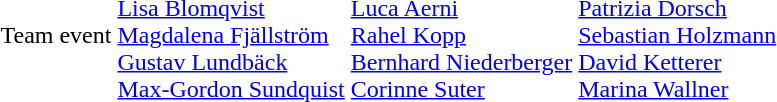<table>
<tr>
<td>Team event</td>
<td colspan=2><br><a href='#'>Lisa Blomqvist</a><br><a href='#'>Magdalena Fjällström</a><br><a href='#'>Gustav Lundbäck</a><br><a href='#'>Max-Gordon Sundquist</a></td>
<td colspan=2><br><a href='#'>Luca Aerni</a><br><a href='#'>Rahel Kopp</a><br><a href='#'>Bernhard Niederberger</a><br><a href='#'>Corinne Suter</a></td>
<td colspan=2><br><a href='#'>Patrizia Dorsch</a><br><a href='#'>Sebastian Holzmann</a><br><a href='#'>David Ketterer</a><br><a href='#'>Marina Wallner</a></td>
</tr>
</table>
